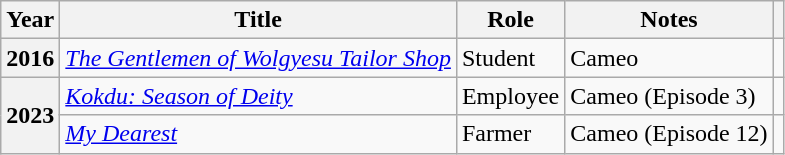<table class="wikitable plainrowheaders sortable">
<tr>
<th scope="col">Year</th>
<th scope="col">Title</th>
<th scope="col">Role</th>
<th scope="col">Notes</th>
<th scope="col" class="unsortable"></th>
</tr>
<tr>
<th scope="row">2016</th>
<td><em><a href='#'>The Gentlemen of Wolgyesu Tailor Shop</a></em></td>
<td>Student</td>
<td>Cameo</td>
<td style="text-align:center"></td>
</tr>
<tr>
<th scope="row"  rowspan="2">2023</th>
<td><em><a href='#'>Kokdu: Season of Deity</a></em></td>
<td>Employee</td>
<td>Cameo (Episode 3)</td>
<td style="text-align:center"></td>
</tr>
<tr>
<td><em><a href='#'>My Dearest</a></em></td>
<td>Farmer</td>
<td>Cameo (Episode 12)</td>
<td style="text-align:center"></td>
</tr>
</table>
